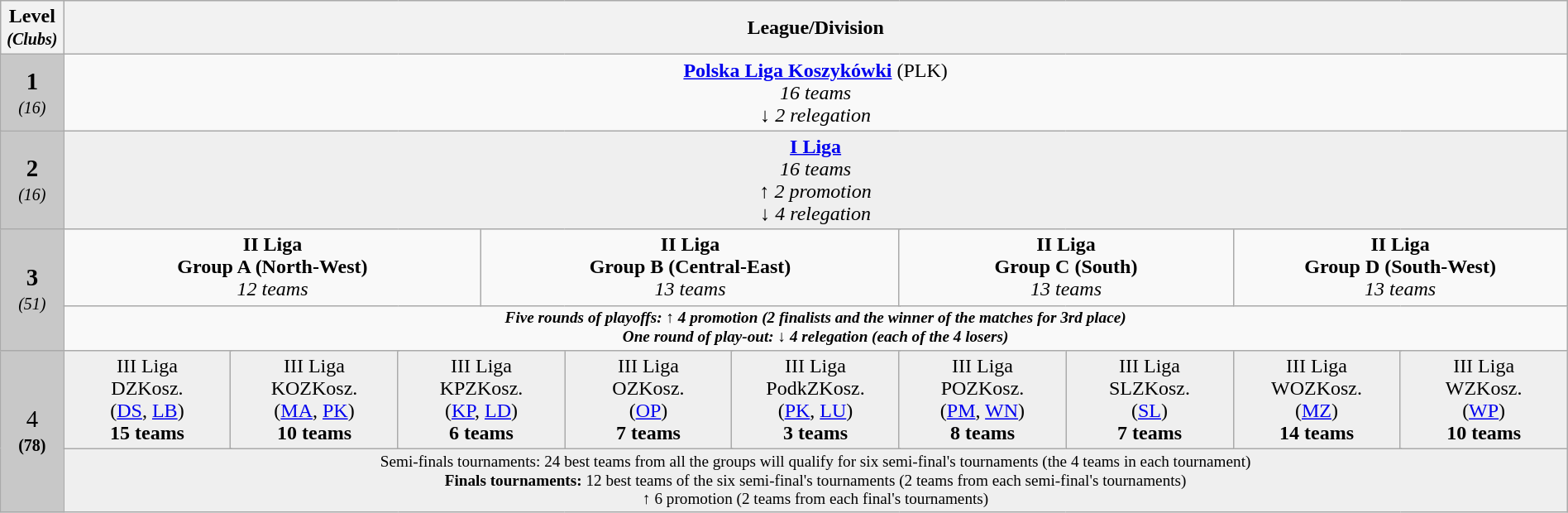<table class="wikitable" style="text-align:center"  width="100%">
<tr>
<th colspan="1" width="4%">Level<br><small><em>(Clubs)</em></small></th>
<th colspan="18" width="96%"><strong>League/Division</strong></th>
</tr>
<tr>
<td colspan="1" width="4%" style="background:#c8c8c8"><big><strong>1</strong></big><br><small><em>(16)</em></small></td>
<td colspan="18" width="96%"><strong><a href='#'>Polska Liga Koszykówki</a></strong> (PLK)<br><em>16 teams<br>↓ 2 relegation</em></td>
</tr>
<tr style="background:#efefef">
<td colspan="1" width="4%" style="background:#c8c8c8"><big><strong>2</strong></big><br><small><em>(16)</em></small></td>
<td colspan="18" width="96%"><strong><a href='#'>I Liga</a></strong><br><em>16 teams<br>↑ 2 promotion<br>↓ 4 relegation</em></td>
</tr>
<tr>
<td rowspan="2" width="4%" style="background:#c8c8c8"><big><strong>3</strong></big><br><small><em>(51)</em></small></td>
<td colspan="5" width="24%"><strong>II Liga</strong><br><strong>Group A (North-West)</strong><br><em>12 teams</em></td>
<td colspan="5" width="24%"><strong>II Liga</strong><br><strong>Group B (Central-East)</strong><br><em>13 teams</em></td>
<td colspan="4" width="24%"><strong>II Liga</strong><br><strong>Group C (South)</strong><br><em>13 teams</em></td>
<td colspan="4" width="24%"><strong>II Liga</strong><br><strong>Group D (South-West)</strong><br><em>13 teams</em></td>
</tr>
<tr>
<td colspan=18 style="font-size:80%; border-top:0"><strong><em>Five rounds of playoffs:<strong> ↑ 4 promotion (2 finalists and the winner of the matches for 3rd place)<br></strong>One round of play-out:<strong> ↓ 4 relegation (each of the 4 losers)<em></td>
</tr>
<tr style="background:#efefef">
<td rowspan="2" width="4%" style="background:#c8c8c8"><big></strong>4<strong></big><br><small></em>(78)<em></small></td>
<td colspan="2" width="10.6%"></strong>III Liga<strong><br></strong>DZKosz.<br>(<a href='#'>DS</a>, <a href='#'>LB</a>)<strong><br></em>15 teams<em></td>
<td colspan="2" width="10.6%"></strong>III Liga<strong><br></strong>KOZKosz.<br>(<a href='#'>MA</a>, <a href='#'>PK</a>)<strong><br></em>10 teams<em></td>
<td colspan="2" width="10.6%"></strong>III Liga<strong><br></strong>KPZKosz.<br>(<a href='#'>KP</a>, <a href='#'>LD</a>)<strong><br></em>6 teams<em></td>
<td colspan="2" width="10.6%"></strong>III Liga<strong><br></strong>OZKosz.<br>(<a href='#'>OP</a>)<strong><br></em>7 teams<em></td>
<td colspan="2" width="10.6%"></strong>III Liga<strong><br></strong>PodkZKosz.<br>(<a href='#'>PK</a>, <a href='#'>LU</a>)<strong><br></em>3 teams<em></td>
<td colspan="2" width="10.6%"></strong>III Liga<strong><br></strong>POZKosz.<br>(<a href='#'>PM</a>, <a href='#'>WN</a>)<strong><br></em>8 teams<em></td>
<td colspan="2" width="10.6%"></strong>III Liga<strong><br></strong>SLZKosz.<br>(<a href='#'>SL</a>)<strong><br></em>7 teams<em></td>
<td colspan="2" width="10.6%"></strong>III Liga<strong><br></strong>WOZKosz.<br>(<a href='#'>MZ</a>)<strong><br></em>14 teams<em></td>
<td colspan="2" width="10.6%"></strong>III Liga<strong><br></strong>WZKosz.<br>(<a href='#'>WP</a>)<strong><br></em>10 teams<em></td>
</tr>
<tr style="background:#efefef">
<td colspan=18 style="font-size:80%; border-top:0"></em></strong>Semi-finals tournaments:</strong> 24 best teams from all the groups will qualify for six semi-final's tournaments (the 4 teams in each tournament)<br><strong>Finals tournaments:</strong> 12 best teams of the six semi-final's tournaments (2 teams from each semi-final's tournaments)<br>↑ 6 promotion (2 teams from each final's tournaments)</em></td>
</tr>
</table>
